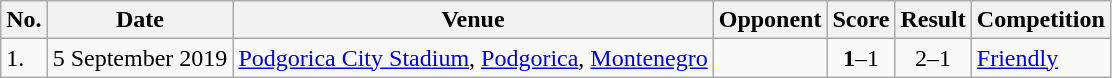<table class="wikitable" style="font-size:100%;">
<tr>
<th>No.</th>
<th>Date</th>
<th>Venue</th>
<th>Opponent</th>
<th>Score</th>
<th>Result</th>
<th>Competition</th>
</tr>
<tr>
<td>1.</td>
<td>5 September 2019</td>
<td><a href='#'>Podgorica City Stadium</a>, <a href='#'>Podgorica</a>, <a href='#'>Montenegro</a></td>
<td></td>
<td align=center><strong>1</strong>–1</td>
<td align=center>2–1</td>
<td><a href='#'>Friendly</a></td>
</tr>
</table>
